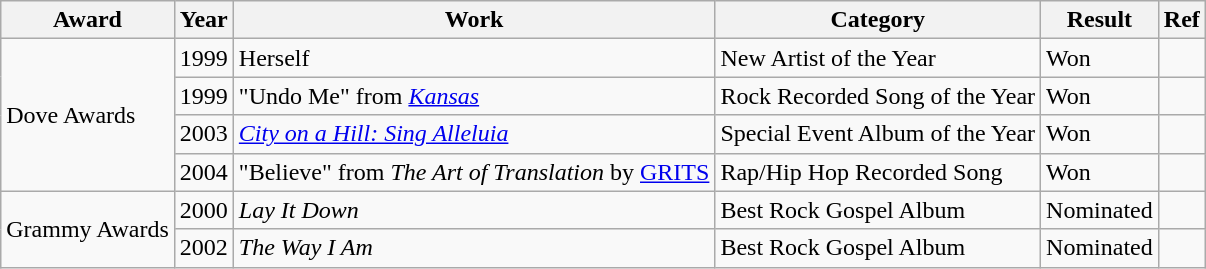<table class="wikitable">
<tr>
<th>Award</th>
<th>Year</th>
<th>Work</th>
<th>Category</th>
<th>Result</th>
<th>Ref</th>
</tr>
<tr>
<td rowspan="4">Dove Awards</td>
<td>1999</td>
<td>Herself</td>
<td>New Artist of the Year</td>
<td>Won</td>
<td></td>
</tr>
<tr>
<td>1999</td>
<td>"Undo Me" from <em><a href='#'>Kansas</a></em></td>
<td>Rock Recorded Song of the Year</td>
<td>Won</td>
<td></td>
</tr>
<tr>
<td>2003</td>
<td><em><a href='#'>City on a Hill: Sing Alleluia</a></em></td>
<td>Special Event Album of the Year</td>
<td>Won</td>
<td></td>
</tr>
<tr>
<td>2004</td>
<td>"Believe" from <em>The Art of Translation</em> by <a href='#'>GRITS</a></td>
<td>Rap/Hip Hop Recorded Song</td>
<td>Won</td>
<td></td>
</tr>
<tr>
<td rowspan="2">Grammy Awards</td>
<td>2000</td>
<td><em>Lay It Down</em></td>
<td>Best Rock Gospel Album</td>
<td>Nominated</td>
<td></td>
</tr>
<tr>
<td>2002</td>
<td><em>The Way I Am</em></td>
<td>Best Rock Gospel Album</td>
<td>Nominated</td>
<td></td>
</tr>
</table>
